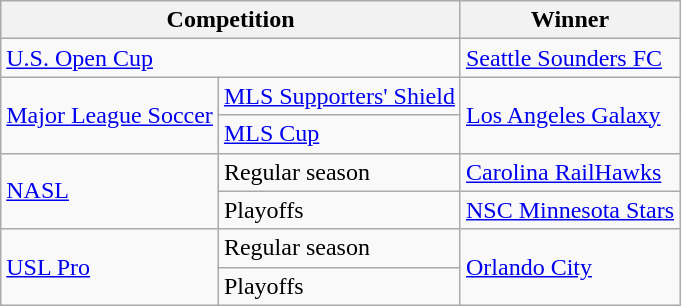<table class="wikitable">
<tr>
<th colspan=2>Competition</th>
<th>Winner</th>
</tr>
<tr>
<td colspan=2><a href='#'>U.S. Open Cup</a></td>
<td><a href='#'>Seattle Sounders FC</a></td>
</tr>
<tr>
<td rowspan=2><a href='#'>Major League Soccer</a></td>
<td><a href='#'>MLS Supporters' Shield</a></td>
<td rowspan=2><a href='#'>Los Angeles Galaxy</a></td>
</tr>
<tr>
<td><a href='#'>MLS Cup</a></td>
</tr>
<tr>
<td rowspan=2><a href='#'>NASL</a></td>
<td>Regular season</td>
<td><a href='#'>Carolina RailHawks</a></td>
</tr>
<tr>
<td>Playoffs</td>
<td><a href='#'>NSC Minnesota Stars</a></td>
</tr>
<tr>
<td rowspan=2><a href='#'>USL Pro</a></td>
<td>Regular season</td>
<td rowspan=2><a href='#'>Orlando City</a></td>
</tr>
<tr>
<td>Playoffs</td>
</tr>
</table>
